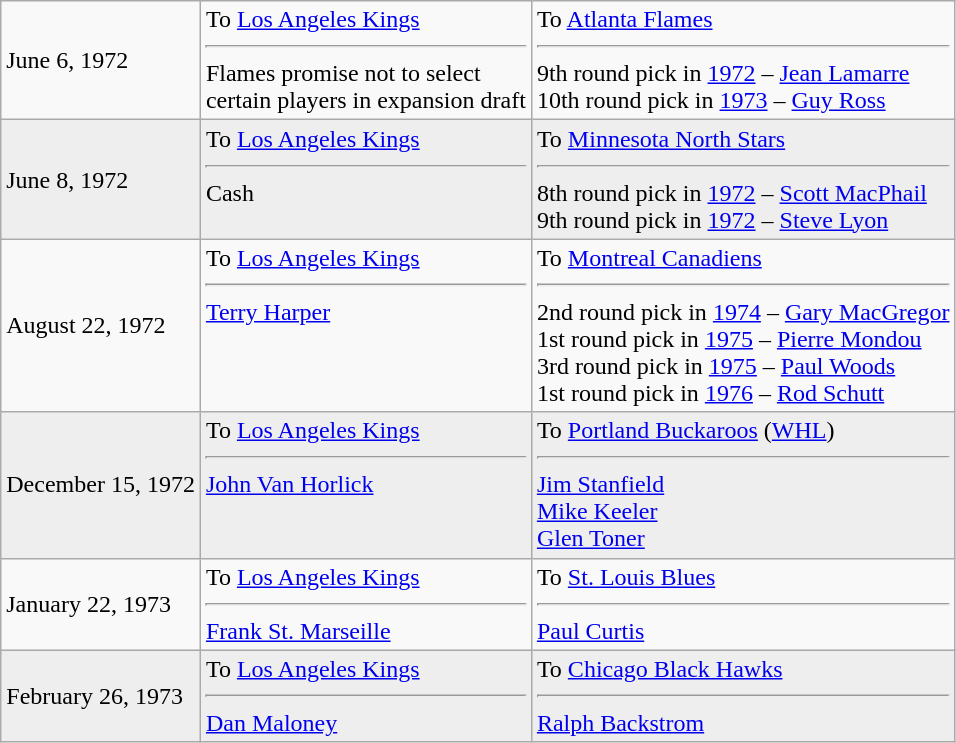<table class="wikitable">
<tr>
<td>June 6, 1972</td>
<td valign="top">To <a href='#'>Los Angeles Kings</a><hr>Flames promise not to select <br> certain players in expansion draft</td>
<td valign="top">To <a href='#'>Atlanta Flames</a><hr>9th round pick in <a href='#'>1972</a> – <a href='#'>Jean Lamarre</a> <br> 10th round pick in <a href='#'>1973</a> – <a href='#'>Guy Ross</a></td>
</tr>
<tr style="background:#eee;">
<td>June 8, 1972</td>
<td valign="top">To <a href='#'>Los Angeles Kings</a><hr>Cash</td>
<td valign="top">To <a href='#'>Minnesota North Stars</a><hr>8th round pick in <a href='#'>1972</a> – <a href='#'>Scott MacPhail</a> <br> 9th round pick in <a href='#'>1972</a> – <a href='#'>Steve Lyon</a></td>
</tr>
<tr>
<td>August 22, 1972</td>
<td valign="top">To <a href='#'>Los Angeles Kings</a><hr><a href='#'>Terry Harper</a></td>
<td valign="top">To <a href='#'>Montreal Canadiens</a><hr>2nd round pick in <a href='#'>1974</a> – <a href='#'>Gary MacGregor</a> <br> 1st round pick in <a href='#'>1975</a> – <a href='#'>Pierre Mondou</a> <br> 3rd round pick in <a href='#'>1975</a> – <a href='#'>Paul Woods</a> <br> 1st round pick in <a href='#'>1976</a> – <a href='#'>Rod Schutt</a></td>
</tr>
<tr style="background:#eee;">
<td>December 15, 1972</td>
<td valign="top">To <a href='#'>Los Angeles Kings</a><hr><a href='#'>John Van Horlick</a></td>
<td valign="top">To <a href='#'>Portland Buckaroos</a> (<a href='#'>WHL</a>)<hr><a href='#'>Jim Stanfield</a> <br> <a href='#'>Mike Keeler</a> <br> <a href='#'>Glen Toner</a></td>
</tr>
<tr>
<td>January 22, 1973</td>
<td valign="top">To <a href='#'>Los Angeles Kings</a><hr><a href='#'>Frank St. Marseille</a></td>
<td valign="top">To <a href='#'>St. Louis Blues</a><hr><a href='#'>Paul Curtis</a></td>
</tr>
<tr style="background:#eee;">
<td>February 26, 1973</td>
<td valign="top">To <a href='#'>Los Angeles Kings</a><hr><a href='#'>Dan Maloney</a></td>
<td valign="top">To <a href='#'>Chicago Black Hawks</a><hr><a href='#'>Ralph Backstrom</a></td>
</tr>
</table>
